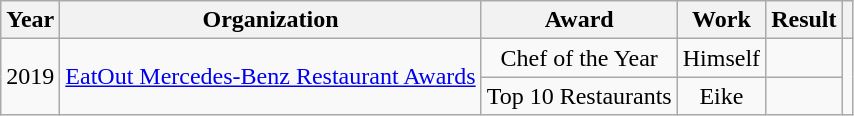<table class="wikitable plainrowheaders" style="text-align:center;">
<tr>
<th>Year</th>
<th>Organization</th>
<th>Award</th>
<th>Work</th>
<th>Result</th>
<th></th>
</tr>
<tr>
<td rowspan="2">2019</td>
<td rowspan="2"><a href='#'>EatOut Mercedes-Benz Restaurant Awards</a></td>
<td>Chef of the Year</td>
<td>Himself</td>
<td></td>
<td rowspan="2"></td>
</tr>
<tr>
<td>Top 10 Restaurants</td>
<td>Eike</td>
<td></td>
</tr>
</table>
